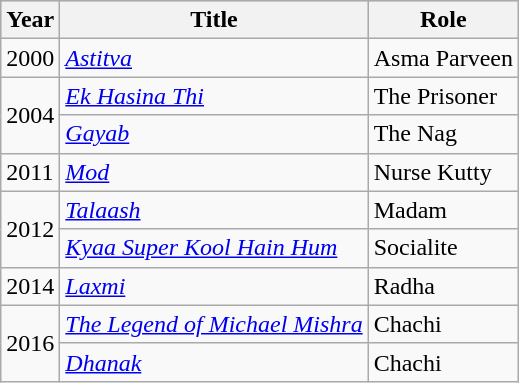<table class="wikitable">
<tr style="background:#ccc; text-align:center;">
<th>Year</th>
<th>Title</th>
<th>Role</th>
</tr>
<tr>
<td>2000</td>
<td><em><a href='#'>Astitva</a></em></td>
<td>Asma Parveen</td>
</tr>
<tr>
<td rowspan="2">2004</td>
<td><em><a href='#'>Ek Hasina Thi</a></em></td>
<td>The Prisoner</td>
</tr>
<tr>
<td><em><a href='#'>Gayab</a></em></td>
<td>The Nag</td>
</tr>
<tr>
<td>2011</td>
<td><em><a href='#'>Mod</a></em></td>
<td>Nurse Kutty</td>
</tr>
<tr>
<td rowspan="2">2012</td>
<td><em><a href='#'>Talaash</a></em></td>
<td>Madam</td>
</tr>
<tr>
<td><em><a href='#'>Kyaa Super Kool Hain Hum</a></em></td>
<td>Socialite</td>
</tr>
<tr>
<td>2014</td>
<td><em><a href='#'>Laxmi</a></em></td>
<td>Radha</td>
</tr>
<tr>
<td rowspan="2">2016</td>
<td><em><a href='#'>The Legend of Michael Mishra</a></em></td>
<td>Chachi</td>
</tr>
<tr>
<td><em><a href='#'>Dhanak</a></em></td>
<td>Chachi</td>
</tr>
</table>
